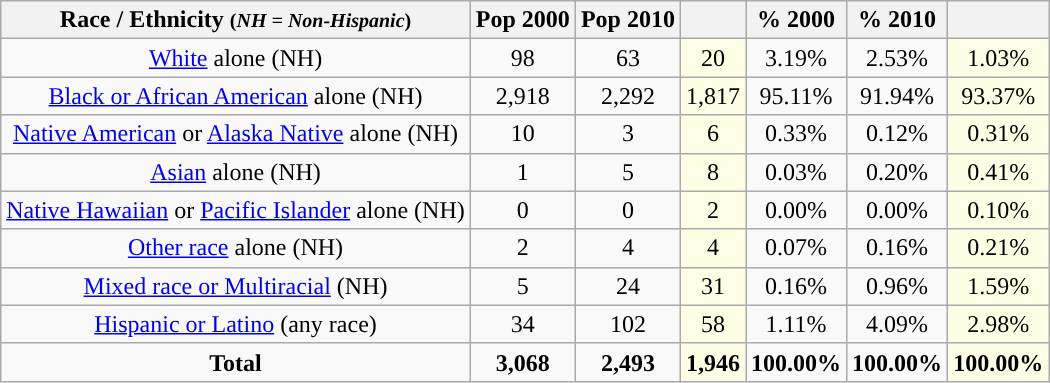<table class="wikitable" style="text-align:center;">
<tr>
<th>Race / Ethnicity <small>(<em>NH = Non-Hispanic</em>)</small></th>
<th>Pop 2000</th>
<th>Pop 2010</th>
<th></th>
<th>% 2000</th>
<th>% 2010</th>
<th></th>
</tr>
<tr>
<td><a href='#'>White</a> alone (NH)</td>
<td>98</td>
<td>63</td>
<td style='background: #ffffe6;'>20</td>
<td>3.19%</td>
<td>2.53%</td>
<td style='background: #ffffe6;'>1.03%</td>
</tr>
<tr>
<td><a href='#'>Black or African American</a> alone (NH)</td>
<td>2,918</td>
<td>2,292</td>
<td style='background: #ffffe6;'>1,817</td>
<td>95.11%</td>
<td>91.94%</td>
<td style='background: #ffffe6;'>93.37%</td>
</tr>
<tr>
<td><a href='#'>Native American</a> or <a href='#'>Alaska Native</a> alone (NH)</td>
<td>10</td>
<td>3</td>
<td style='background: #ffffe6;'>6</td>
<td>0.33%</td>
<td>0.12%</td>
<td style='background: #ffffe6;'>0.31%</td>
</tr>
<tr>
<td><a href='#'>Asian</a> alone (NH)</td>
<td>1</td>
<td>5</td>
<td style='background: #ffffe6;'>8</td>
<td>0.03%</td>
<td>0.20%</td>
<td style='background: #ffffe6;'>0.41%</td>
</tr>
<tr>
<td><a href='#'>Native Hawaiian</a> or <a href='#'>Pacific Islander</a> alone (NH)</td>
<td>0</td>
<td>0</td>
<td style='background: #ffffe6;'>2</td>
<td>0.00%</td>
<td>0.00%</td>
<td style='background: #ffffe6;'>0.10%</td>
</tr>
<tr>
<td><a href='#'>Other race</a> alone (NH)</td>
<td>2</td>
<td>4</td>
<td style='background: #ffffe6;'>4</td>
<td>0.07%</td>
<td>0.16%</td>
<td style='background: #ffffe6;'>0.21%</td>
</tr>
<tr>
<td><a href='#'>Mixed race or Multiracial</a> (NH)</td>
<td>5</td>
<td>24</td>
<td style='background: #ffffe6;'>31</td>
<td>0.16%</td>
<td>0.96%</td>
<td style='background: #ffffe6;'>1.59%</td>
</tr>
<tr>
<td><a href='#'>Hispanic or Latino</a> (any race)</td>
<td>34</td>
<td>102</td>
<td style='background: #ffffe6;'>58</td>
<td>1.11%</td>
<td>4.09%</td>
<td style='background: #ffffe6;'>2.98%</td>
</tr>
<tr>
<td><strong>Total</strong></td>
<td><strong>3,068</strong></td>
<td><strong>2,493</strong></td>
<td style='background: #ffffe6;'><strong>1,946</strong></td>
<td><strong>100.00%</strong></td>
<td><strong>100.00%</strong></td>
<td style='background: #ffffe6;'><strong>100.00%</strong></td>
</tr>
</table>
